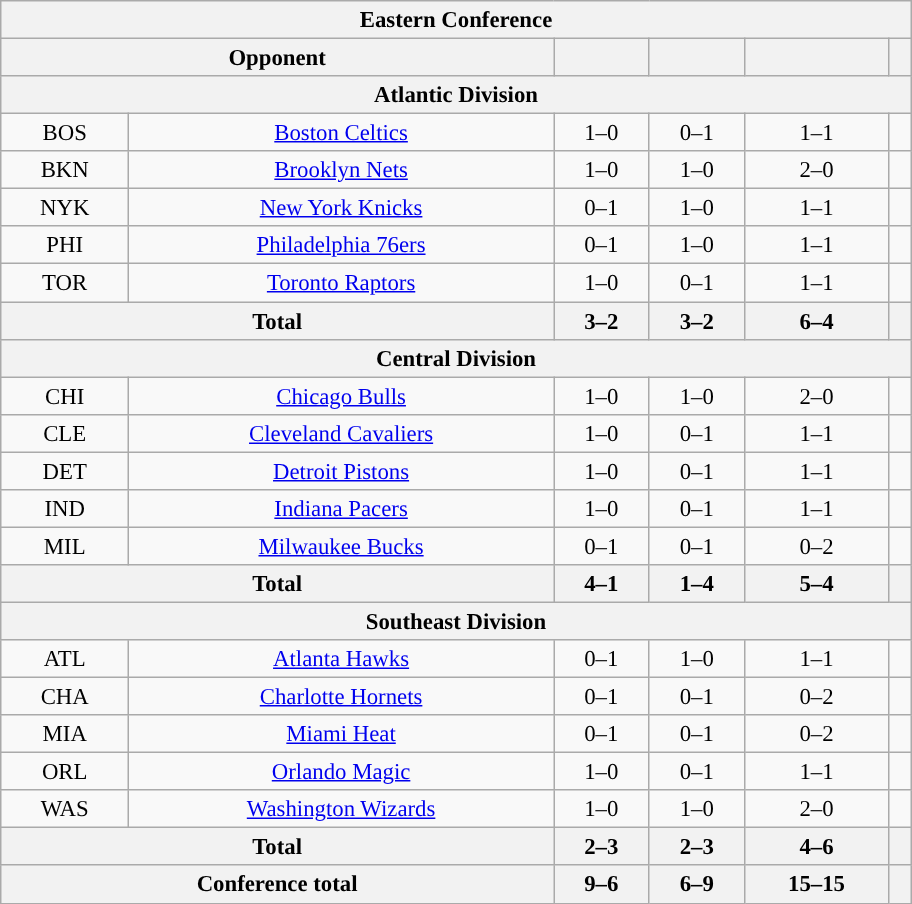<table class="wikitable" style="margin:1em auto; font-size:95%; text-align:center; width:40em;">
<tr>
<th colspan="6">Eastern Conference</th>
</tr>
<tr>
<th colspan="2">Opponent</th>
<th></th>
<th></th>
<th></th>
<th></th>
</tr>
<tr>
<th colspan="6">Atlantic Division</th>
</tr>
<tr>
<td>BOS</td>
<td><a href='#'>Boston Celtics</a></td>
<td>1–0</td>
<td>0–1</td>
<td>1–1</td>
<td></td>
</tr>
<tr>
<td>BKN</td>
<td><a href='#'>Brooklyn Nets</a></td>
<td>1–0</td>
<td>1–0</td>
<td>2–0</td>
<td></td>
</tr>
<tr>
<td>NYK</td>
<td><a href='#'>New York Knicks</a></td>
<td>0–1</td>
<td>1–0</td>
<td>1–1</td>
<td></td>
</tr>
<tr>
<td>PHI</td>
<td><a href='#'>Philadelphia 76ers</a></td>
<td>0–1</td>
<td>1–0</td>
<td>1–1</td>
<td></td>
</tr>
<tr>
<td>TOR</td>
<td><a href='#'>Toronto Raptors</a></td>
<td>1–0</td>
<td>0–1</td>
<td>1–1</td>
<td></td>
</tr>
<tr>
<th colspan="2">Total</th>
<th>3–2</th>
<th>3–2</th>
<th>6–4</th>
<th></th>
</tr>
<tr>
<th colspan="6">Central Division</th>
</tr>
<tr>
<td>CHI</td>
<td><a href='#'>Chicago Bulls</a></td>
<td>1–0</td>
<td>1–0</td>
<td>2–0</td>
<td></td>
</tr>
<tr>
<td>CLE</td>
<td><a href='#'>Cleveland Cavaliers</a></td>
<td>1–0</td>
<td>0–1</td>
<td>1–1</td>
<td></td>
</tr>
<tr>
<td>DET</td>
<td><a href='#'>Detroit Pistons</a></td>
<td>1–0</td>
<td>0–1</td>
<td>1–1</td>
<td></td>
</tr>
<tr>
<td>IND</td>
<td><a href='#'>Indiana Pacers</a></td>
<td>1–0</td>
<td>0–1</td>
<td>1–1</td>
<td></td>
</tr>
<tr>
<td>MIL</td>
<td><a href='#'>Milwaukee Bucks</a></td>
<td>0–1</td>
<td>0–1</td>
<td>0–2</td>
<td></td>
</tr>
<tr>
<th colspan="2">Total</th>
<th>4–1</th>
<th>1–4</th>
<th>5–4</th>
<th></th>
</tr>
<tr>
<th colspan="6">Southeast Division</th>
</tr>
<tr>
<td>ATL</td>
<td><a href='#'>Atlanta Hawks</a></td>
<td>0–1</td>
<td>1–0</td>
<td>1–1</td>
<td></td>
</tr>
<tr>
<td>CHA</td>
<td><a href='#'>Charlotte Hornets</a></td>
<td>0–1</td>
<td>0–1</td>
<td>0–2</td>
<td></td>
</tr>
<tr>
<td>MIA</td>
<td><a href='#'>Miami Heat</a></td>
<td>0–1</td>
<td>0–1</td>
<td>0–2</td>
<td></td>
</tr>
<tr>
<td>ORL</td>
<td><a href='#'>Orlando Magic</a></td>
<td>1–0</td>
<td>0–1</td>
<td>1–1</td>
<td></td>
</tr>
<tr>
<td>WAS</td>
<td><a href='#'>Washington Wizards</a></td>
<td>1–0</td>
<td>1–0</td>
<td>2–0</td>
<td></td>
</tr>
<tr>
<th colspan="2">Total</th>
<th>2–3</th>
<th>2–3</th>
<th>4–6</th>
<th></th>
</tr>
<tr>
<th colspan="2">Conference total</th>
<th>9–6</th>
<th>6–9</th>
<th>15–15</th>
<th></th>
</tr>
</table>
